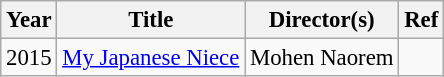<table class="wikitable sortable" style="font-size: 95%;">
<tr>
<th>Year</th>
<th>Title</th>
<th>Director(s)</th>
<th class="unsortable">Ref</th>
</tr>
<tr>
<td>2015</td>
<td><a href='#'>My Japanese Niece</a></td>
<td>Mohen Naorem</td>
<td></td>
</tr>
</table>
